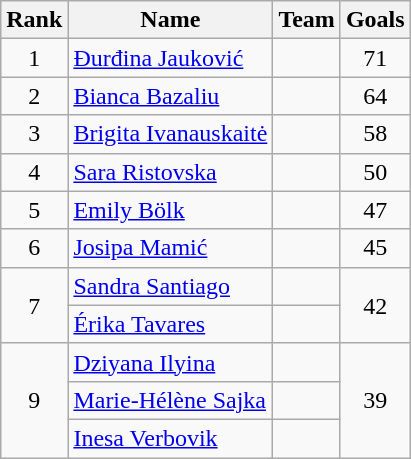<table class="wikitable sortable" style="text-align: center;">
<tr>
<th>Rank</th>
<th>Name</th>
<th>Team</th>
<th>Goals</th>
</tr>
<tr>
<td>1</td>
<td style="text-align: left;"><a href='#'>Đurđina Jauković</a></td>
<td style="text-align: left;"></td>
<td>71</td>
</tr>
<tr>
<td>2</td>
<td style="text-align: left;"><a href='#'>Bianca Bazaliu</a></td>
<td style="text-align: left;"></td>
<td>64</td>
</tr>
<tr>
<td>3</td>
<td style="text-align: left;"><a href='#'>Brigita Ivanauskaitė</a></td>
<td style="text-align: left;"></td>
<td>58</td>
</tr>
<tr>
<td>4</td>
<td style="text-align: left;"><a href='#'>Sara Ristovska</a></td>
<td style="text-align: left;"></td>
<td>50</td>
</tr>
<tr>
<td>5</td>
<td style="text-align: left;"><a href='#'>Emily Bölk</a></td>
<td style="text-align: left;"></td>
<td>47</td>
</tr>
<tr>
<td>6</td>
<td style="text-align: left;"><a href='#'>Josipa Mamić</a></td>
<td style="text-align: left;"></td>
<td>45</td>
</tr>
<tr>
<td rowspan="2">7</td>
<td style="text-align: left;"><a href='#'>Sandra Santiago</a></td>
<td style="text-align: left;"></td>
<td rowspan="2">42</td>
</tr>
<tr>
<td style="text-align: left;"><a href='#'>Érika Tavares</a></td>
<td style="text-align: left;"></td>
</tr>
<tr>
<td rowspan="3">9</td>
<td style="text-align: left;"><a href='#'>Dziyana Ilyina</a></td>
<td style="text-align: left;"></td>
<td rowspan="3">39</td>
</tr>
<tr>
<td style="text-align: left;"><a href='#'>Marie-Hélène Sajka</a></td>
<td style="text-align: left;"></td>
</tr>
<tr>
<td style="text-align: left;"><a href='#'>Inesa Verbovik</a></td>
<td style="text-align: left;"></td>
</tr>
</table>
